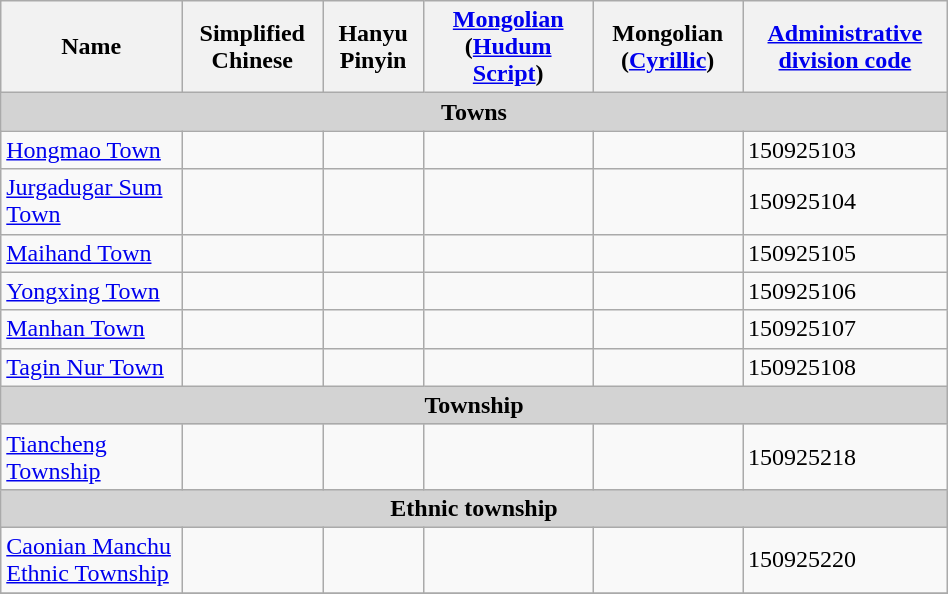<table class="wikitable" align="center" style="width:50%; border="1">
<tr>
<th>Name</th>
<th>Simplified Chinese</th>
<th>Hanyu Pinyin</th>
<th><a href='#'>Mongolian</a> (<a href='#'>Hudum Script</a>)</th>
<th>Mongolian (<a href='#'>Cyrillic</a>)</th>
<th><a href='#'>Administrative division code</a></th>
</tr>
<tr>
<td colspan="6"  style="text-align:center; background:#d3d3d3;"><strong>Towns</strong></td>
</tr>
<tr --------->
<td><a href='#'>Hongmao Town</a></td>
<td></td>
<td></td>
<td></td>
<td></td>
<td>150925103</td>
</tr>
<tr>
<td><a href='#'>Jurgadugar Sum Town</a></td>
<td></td>
<td></td>
<td></td>
<td></td>
<td>150925104</td>
</tr>
<tr>
<td><a href='#'>Maihand Town</a></td>
<td></td>
<td></td>
<td></td>
<td></td>
<td>150925105</td>
</tr>
<tr>
<td><a href='#'>Yongxing Town</a></td>
<td></td>
<td></td>
<td></td>
<td></td>
<td>150925106</td>
</tr>
<tr>
<td><a href='#'>Manhan Town</a></td>
<td></td>
<td></td>
<td></td>
<td></td>
<td>150925107</td>
</tr>
<tr>
<td><a href='#'>Tagin Nur Town</a></td>
<td></td>
<td></td>
<td></td>
<td></td>
<td>150925108</td>
</tr>
<tr>
<td colspan="6"  style="text-align:center; background:#d3d3d3;"><strong>Township</strong></td>
</tr>
<tr --------->
<td><a href='#'>Tiancheng Township</a></td>
<td></td>
<td></td>
<td></td>
<td></td>
<td>150925218</td>
</tr>
<tr>
<td colspan="6"  style="text-align:center; background:#d3d3d3;"><strong>Ethnic township</strong></td>
</tr>
<tr --------->
<td><a href='#'>Caonian Manchu Ethnic Township</a></td>
<td></td>
<td></td>
<td></td>
<td></td>
<td>150925220</td>
</tr>
<tr>
</tr>
</table>
